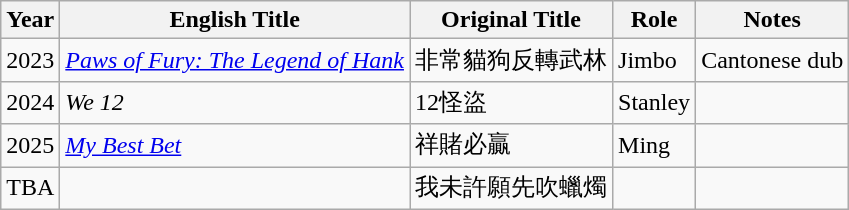<table class="wikitable sortable plainrowheaders">
<tr>
<th>Year</th>
<th>English Title</th>
<th>Original Title</th>
<th>Role</th>
<th>Notes</th>
</tr>
<tr>
<td>2023</td>
<td><em><a href='#'>Paws of Fury: The Legend of Hank</a></em></td>
<td>非常貓狗反轉武林</td>
<td>Jimbo</td>
<td>Cantonese dub</td>
</tr>
<tr>
<td>2024</td>
<td><em>We 12</em></td>
<td>12怪盜</td>
<td>Stanley</td>
<td></td>
</tr>
<tr>
<td>2025</td>
<td><em><a href='#'>My Best Bet</a></em></td>
<td>祥賭必贏</td>
<td>Ming</td>
<td></td>
</tr>
<tr>
<td>TBA</td>
<td></td>
<td>我未許願先吹蠟燭</td>
<td></td>
<td></td>
</tr>
</table>
